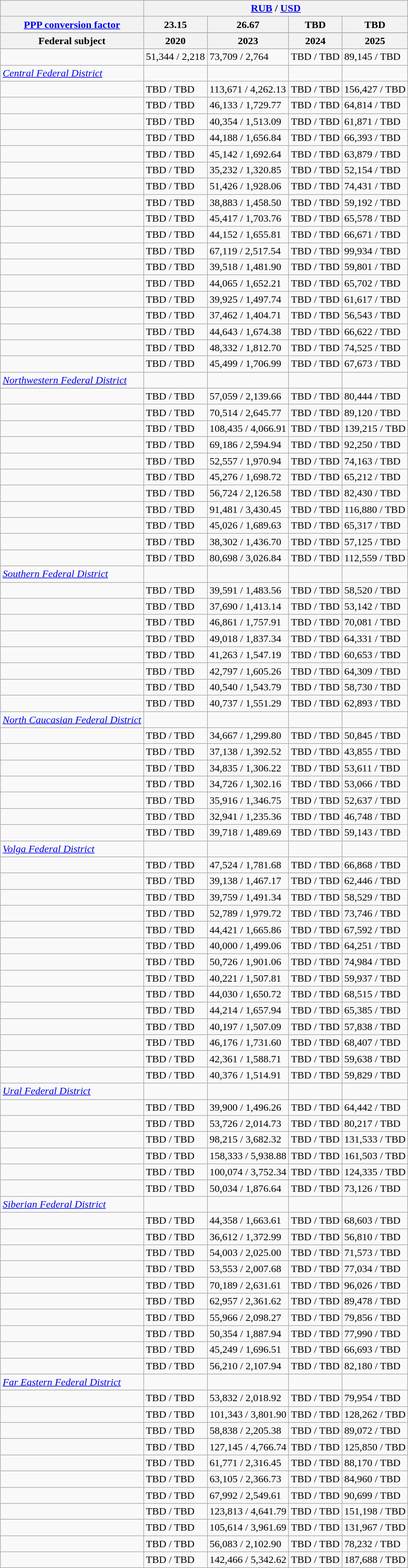<table class="wikitable sortable sticky-header-multi sort-under static-row-numbers" style="text-align:left;"}}>
<tr class="static-row-header" style="text-align:center;vertical-align:bottom;">
<th rowspan=1></th>
<th colspan=4><a href='#'>RUB</a> / <a href='#'>USD</a></th>
</tr>
<tr class="static-row-header" style="text-align:center;vertical-align:bottom;">
<th><a href='#'>PPP conversion factor</a></th>
<th>23.15</th>
<th>26.67</th>
<th>TBD</th>
<th>TBD</th>
</tr>
<tr>
</tr>
<tr class="static-row-header" style="text-align:center;vertical-align:bottom;">
<th>Federal subject</th>
<th>2020</th>
<th>2023</th>
<th>2024</th>
<th>2025</th>
</tr>
<tr>
<td></td>
<td>51,344 / 2,218</td>
<td>73,709 / 2,764</td>
<td>TBD / TBD</td>
<td>89,145 / TBD</td>
</tr>
<tr>
<td><em><a href='#'>Central Federal District</a></em></td>
<td></td>
<td></td>
<td></td>
<td></td>
</tr>
<tr>
<td></td>
<td>TBD / TBD</td>
<td>113,671 / 4,262.13</td>
<td>TBD / TBD</td>
<td>156,427 / TBD</td>
</tr>
<tr>
<td></td>
<td>TBD / TBD</td>
<td>46,133 / 1,729.77</td>
<td>TBD / TBD</td>
<td>64,814 / TBD</td>
</tr>
<tr>
<td></td>
<td>TBD / TBD</td>
<td>40,354 / 1,513.09</td>
<td>TBD / TBD</td>
<td>61,871 / TBD</td>
</tr>
<tr>
<td></td>
<td>TBD / TBD</td>
<td>44,188 / 1,656.84</td>
<td>TBD / TBD</td>
<td>66,393 / TBD</td>
</tr>
<tr>
<td></td>
<td>TBD / TBD</td>
<td>45,142 / 1,692.64</td>
<td>TBD / TBD</td>
<td>63,879 / TBD</td>
</tr>
<tr>
<td></td>
<td>TBD / TBD</td>
<td>35,232 / 1,320.85</td>
<td>TBD / TBD</td>
<td>52,154 / TBD</td>
</tr>
<tr>
<td></td>
<td>TBD / TBD</td>
<td>51,426 / 1,928.06</td>
<td>TBD / TBD</td>
<td>74,431 / TBD</td>
</tr>
<tr>
<td></td>
<td>TBD / TBD</td>
<td>38,883 / 1,458.50</td>
<td>TBD / TBD</td>
<td>59,192 / TBD</td>
</tr>
<tr>
<td></td>
<td>TBD / TBD</td>
<td>45,417 / 1,703.76</td>
<td>TBD / TBD</td>
<td>65,578 / TBD</td>
</tr>
<tr>
<td></td>
<td>TBD / TBD</td>
<td>44,152 / 1,655.81</td>
<td>TBD / TBD</td>
<td>66,671 / TBD</td>
</tr>
<tr>
<td></td>
<td>TBD / TBD</td>
<td>67,119 / 2,517.54</td>
<td>TBD / TBD</td>
<td>99,934 / TBD</td>
</tr>
<tr>
<td></td>
<td>TBD / TBD</td>
<td>39,518 / 1,481.90</td>
<td>TBD / TBD</td>
<td>59,801 / TBD</td>
</tr>
<tr>
<td></td>
<td>TBD / TBD</td>
<td>44,065 / 1,652.21</td>
<td>TBD / TBD</td>
<td>65,702 / TBD</td>
</tr>
<tr>
<td></td>
<td>TBD / TBD</td>
<td>39,925 / 1,497.74</td>
<td>TBD / TBD</td>
<td>61,617 / TBD</td>
</tr>
<tr>
<td></td>
<td>TBD / TBD</td>
<td>37,462 / 1,404.71</td>
<td>TBD / TBD</td>
<td>56,543 / TBD</td>
</tr>
<tr>
<td></td>
<td>TBD / TBD</td>
<td>44,643 / 1,674.38</td>
<td>TBD / TBD</td>
<td>66,622 / TBD</td>
</tr>
<tr>
<td></td>
<td>TBD / TBD</td>
<td>48,332 / 1,812.70</td>
<td>TBD / TBD</td>
<td>74,525 / TBD</td>
</tr>
<tr>
<td></td>
<td>TBD / TBD</td>
<td>45,499 / 1,706.99</td>
<td>TBD / TBD</td>
<td>67,673 / TBD</td>
</tr>
<tr>
<td><em><a href='#'>Northwestern Federal District</a></em></td>
<td></td>
<td></td>
<td></td>
<td></td>
</tr>
<tr>
<td></td>
<td>TBD / TBD</td>
<td>57,059 / 2,139.66</td>
<td>TBD / TBD</td>
<td>80,444 / TBD</td>
</tr>
<tr>
<td></td>
<td>TBD / TBD</td>
<td>70,514 / 2,645.77</td>
<td>TBD / TBD</td>
<td>89,120 / TBD</td>
</tr>
<tr>
<td></td>
<td>TBD / TBD</td>
<td>108,435 / 4,066.91</td>
<td>TBD / TBD</td>
<td>139,215 / TBD</td>
</tr>
<tr>
<td></td>
<td>TBD / TBD</td>
<td>69,186 / 2,594.94</td>
<td>TBD / TBD</td>
<td>92,250 / TBD</td>
</tr>
<tr>
<td></td>
<td>TBD / TBD</td>
<td>52,557 / 1,970.94</td>
<td>TBD / TBD</td>
<td>74,163 / TBD</td>
</tr>
<tr>
<td></td>
<td>TBD / TBD</td>
<td>45,276 / 1,698.72</td>
<td>TBD / TBD</td>
<td>65,212 / TBD</td>
</tr>
<tr>
<td></td>
<td>TBD / TBD</td>
<td>56,724 / 2,126.58</td>
<td>TBD / TBD</td>
<td>82,430 / TBD</td>
</tr>
<tr>
<td></td>
<td>TBD / TBD</td>
<td>91,481 / 3,430.45</td>
<td>TBD / TBD</td>
<td>116,880 / TBD</td>
</tr>
<tr>
<td></td>
<td>TBD / TBD</td>
<td>45,026 / 1,689.63</td>
<td>TBD / TBD</td>
<td>65,317 / TBD</td>
</tr>
<tr>
<td></td>
<td>TBD / TBD</td>
<td>38,302 / 1,436.70</td>
<td>TBD / TBD</td>
<td>57,125 / TBD</td>
</tr>
<tr>
<td></td>
<td>TBD / TBD</td>
<td>80,698 / 3,026.84</td>
<td>TBD / TBD</td>
<td>112,559 / TBD</td>
</tr>
<tr>
<td><em><a href='#'>Southern Federal District</a></em></td>
<td></td>
<td></td>
<td></td>
<td></td>
</tr>
<tr>
<td></td>
<td>TBD / TBD</td>
<td>39,591 / 1,483.56</td>
<td>TBD / TBD</td>
<td>58,520 / TBD</td>
</tr>
<tr>
<td></td>
<td>TBD / TBD</td>
<td>37,690 / 1,413.14</td>
<td>TBD / TBD</td>
<td>53,142 / TBD</td>
</tr>
<tr>
<td></td>
<td>TBD / TBD</td>
<td>46,861 / 1,757.91</td>
<td>TBD / TBD</td>
<td>70,081 / TBD</td>
</tr>
<tr>
<td></td>
<td>TBD / TBD</td>
<td>49,018 / 1,837.34</td>
<td>TBD / TBD</td>
<td>64,331 / TBD</td>
</tr>
<tr>
<td></td>
<td>TBD / TBD</td>
<td>41,263 / 1,547.19</td>
<td>TBD / TBD</td>
<td>60,653 / TBD</td>
</tr>
<tr>
<td></td>
<td>TBD / TBD</td>
<td>42,797 / 1,605.26</td>
<td>TBD / TBD</td>
<td>64,309 / TBD</td>
</tr>
<tr>
<td></td>
<td>TBD / TBD</td>
<td>40,540 / 1,543.79</td>
<td>TBD / TBD</td>
<td>58,730 / TBD</td>
</tr>
<tr>
<td></td>
<td>TBD / TBD</td>
<td>40,737 / 1,551.29</td>
<td>TBD / TBD</td>
<td>62,893 / TBD</td>
</tr>
<tr>
<td><em><a href='#'>North Caucasian Federal District</a></em></td>
<td></td>
<td></td>
<td></td>
<td></td>
</tr>
<tr>
<td></td>
<td>TBD / TBD</td>
<td>34,667 / 1,299.80</td>
<td>TBD / TBD</td>
<td>50,845 / TBD</td>
</tr>
<tr>
<td></td>
<td>TBD / TBD</td>
<td>37,138 / 1,392.52</td>
<td>TBD / TBD</td>
<td>43,855 / TBD</td>
</tr>
<tr>
<td></td>
<td>TBD / TBD</td>
<td>34,835 / 1,306.22</td>
<td>TBD / TBD</td>
<td>53,611 / TBD</td>
</tr>
<tr>
<td></td>
<td>TBD / TBD</td>
<td>34,726 / 1,302.16</td>
<td>TBD / TBD</td>
<td>53,066 / TBD</td>
</tr>
<tr>
<td></td>
<td>TBD / TBD</td>
<td>35,916 / 1,346.75</td>
<td>TBD / TBD</td>
<td>52,637 / TBD</td>
</tr>
<tr>
<td></td>
<td>TBD / TBD</td>
<td>32,941 / 1,235.36</td>
<td>TBD / TBD</td>
<td>46,748 / TBD</td>
</tr>
<tr>
<td></td>
<td>TBD / TBD</td>
<td>39,718 / 1,489.69</td>
<td>TBD / TBD</td>
<td>59,143 / TBD</td>
</tr>
<tr>
<td><em><a href='#'>Volga Federal District</a></em></td>
<td></td>
<td></td>
<td></td>
<td></td>
</tr>
<tr>
<td></td>
<td>TBD / TBD</td>
<td>47,524 / 1,781.68</td>
<td>TBD / TBD</td>
<td>66,868 / TBD</td>
</tr>
<tr>
<td></td>
<td>TBD / TBD</td>
<td>39,138 / 1,467.17</td>
<td>TBD / TBD</td>
<td>62,446 / TBD</td>
</tr>
<tr>
<td></td>
<td>TBD / TBD</td>
<td>39,759 / 1,491.34</td>
<td>TBD / TBD</td>
<td>58,529 / TBD</td>
</tr>
<tr>
<td></td>
<td>TBD / TBD</td>
<td>52,789 / 1,979.72</td>
<td>TBD / TBD</td>
<td>73,746 / TBD</td>
</tr>
<tr>
<td></td>
<td>TBD / TBD</td>
<td>44,421 / 1,665.86</td>
<td>TBD / TBD</td>
<td>67,592 / TBD</td>
</tr>
<tr>
<td></td>
<td>TBD / TBD</td>
<td>40,000 / 1,499.06</td>
<td>TBD / TBD</td>
<td>64,251 / TBD</td>
</tr>
<tr>
<td></td>
<td>TBD / TBD</td>
<td>50,726 / 1,901.06</td>
<td>TBD / TBD</td>
<td>74,984 / TBD</td>
</tr>
<tr>
<td></td>
<td>TBD / TBD</td>
<td>40,221 / 1,507.81</td>
<td>TBD / TBD</td>
<td>59,937 / TBD</td>
</tr>
<tr>
<td></td>
<td>TBD / TBD</td>
<td>44,030 / 1,650.72</td>
<td>TBD / TBD</td>
<td>68,515 / TBD</td>
</tr>
<tr>
<td></td>
<td>TBD / TBD</td>
<td>44,214 / 1,657.94</td>
<td>TBD / TBD</td>
<td>65,385 / TBD</td>
</tr>
<tr>
<td></td>
<td>TBD / TBD</td>
<td>40,197 / 1,507.09</td>
<td>TBD / TBD</td>
<td>57,838 / TBD</td>
</tr>
<tr>
<td></td>
<td>TBD / TBD</td>
<td>46,176 / 1,731.60</td>
<td>TBD / TBD</td>
<td>68,407 / TBD</td>
</tr>
<tr>
<td></td>
<td>TBD / TBD</td>
<td>42,361 / 1,588.71</td>
<td>TBD / TBD</td>
<td>59,638 / TBD</td>
</tr>
<tr>
<td></td>
<td>TBD / TBD</td>
<td>40,376 / 1,514.91</td>
<td>TBD / TBD</td>
<td>59,829 / TBD</td>
</tr>
<tr>
<td><em><a href='#'>Ural Federal District</a></em></td>
<td></td>
<td></td>
<td></td>
<td></td>
</tr>
<tr>
<td></td>
<td>TBD / TBD</td>
<td>39,900 / 1,496.26</td>
<td>TBD / TBD</td>
<td>64,442 / TBD</td>
</tr>
<tr>
<td></td>
<td>TBD / TBD</td>
<td>53,726 / 2,014.73</td>
<td>TBD / TBD</td>
<td>80,217 / TBD</td>
</tr>
<tr>
<td></td>
<td>TBD / TBD</td>
<td>98,215 / 3,682.32</td>
<td>TBD / TBD</td>
<td>131,533 / TBD</td>
</tr>
<tr>
<td></td>
<td>TBD / TBD</td>
<td>158,333 / 5,938.88</td>
<td>TBD / TBD</td>
<td>161,503 / TBD</td>
</tr>
<tr>
<td></td>
<td>TBD / TBD</td>
<td>100,074 / 3,752.34</td>
<td>TBD / TBD</td>
<td>124,335 / TBD</td>
</tr>
<tr>
<td></td>
<td>TBD / TBD</td>
<td>50,034 / 1,876.64</td>
<td>TBD / TBD</td>
<td>73,126 / TBD</td>
</tr>
<tr>
<td><em><a href='#'>Siberian Federal District</a></em></td>
<td></td>
<td></td>
<td></td>
<td></td>
</tr>
<tr>
<td></td>
<td>TBD / TBD</td>
<td>44,358 / 1,663.61</td>
<td>TBD / TBD</td>
<td>68,603 / TBD</td>
</tr>
<tr>
<td></td>
<td>TBD / TBD</td>
<td>36,612 / 1,372.99</td>
<td>TBD / TBD</td>
<td>56,810 / TBD</td>
</tr>
<tr>
<td></td>
<td>TBD / TBD</td>
<td>54,003 / 2,025.00</td>
<td>TBD / TBD</td>
<td>71,573 / TBD</td>
</tr>
<tr>
<td></td>
<td>TBD / TBD</td>
<td>53,553 / 2,007.68</td>
<td>TBD / TBD</td>
<td>77,034 / TBD</td>
</tr>
<tr>
<td></td>
<td>TBD / TBD</td>
<td>70,189 / 2,631.61</td>
<td>TBD / TBD</td>
<td>96,026 / TBD</td>
</tr>
<tr>
<td></td>
<td>TBD / TBD</td>
<td>62,957 / 2,361.62</td>
<td>TBD / TBD</td>
<td>89,478 / TBD</td>
</tr>
<tr>
<td></td>
<td>TBD / TBD</td>
<td>55,966 / 2,098.27</td>
<td>TBD / TBD</td>
<td>79,856 / TBD</td>
</tr>
<tr>
<td></td>
<td>TBD / TBD</td>
<td>50,354 / 1,887.94</td>
<td>TBD / TBD</td>
<td>77,990 / TBD</td>
</tr>
<tr>
<td></td>
<td>TBD / TBD</td>
<td>45,249 / 1,696.51</td>
<td>TBD / TBD</td>
<td>66,693 / TBD</td>
</tr>
<tr>
<td></td>
<td>TBD / TBD</td>
<td>56,210 / 2,107.94</td>
<td>TBD / TBD</td>
<td>82,180 / TBD</td>
</tr>
<tr>
<td><em><a href='#'>Far Eastern Federal District</a></em></td>
<td></td>
<td></td>
<td></td>
<td></td>
</tr>
<tr>
<td></td>
<td>TBD / TBD</td>
<td>53,832 / 2,018.92</td>
<td>TBD / TBD</td>
<td>79,954 / TBD</td>
</tr>
<tr>
<td></td>
<td>TBD / TBD</td>
<td>101,343 / 3,801.90</td>
<td>TBD / TBD</td>
<td>128,262 / TBD</td>
</tr>
<tr>
<td></td>
<td>TBD / TBD</td>
<td>58,838 / 2,205.38</td>
<td>TBD / TBD</td>
<td>89,072 / TBD</td>
</tr>
<tr>
<td></td>
<td>TBD / TBD</td>
<td>127,145 / 4,766.74</td>
<td>TBD / TBD</td>
<td>125,850 / TBD</td>
</tr>
<tr>
<td></td>
<td>TBD / TBD</td>
<td>61,771 / 2,316.45</td>
<td>TBD / TBD</td>
<td>88,170 / TBD</td>
</tr>
<tr>
<td></td>
<td>TBD / TBD</td>
<td>63,105 / 2,366.73</td>
<td>TBD / TBD</td>
<td>84,960 / TBD</td>
</tr>
<tr>
<td></td>
<td>TBD / TBD</td>
<td>67,992 / 2,549.61</td>
<td>TBD / TBD</td>
<td>90,699 / TBD</td>
</tr>
<tr>
<td></td>
<td>TBD / TBD</td>
<td>123,813 / 4,641.79</td>
<td>TBD / TBD</td>
<td>151,198 / TBD</td>
</tr>
<tr>
<td></td>
<td>TBD / TBD</td>
<td>105,614 / 3,961.69</td>
<td>TBD / TBD</td>
<td>131,967 / TBD</td>
</tr>
<tr>
<td></td>
<td>TBD / TBD</td>
<td>56,083 / 2,102.90</td>
<td>TBD / TBD</td>
<td>78,232 / TBD</td>
</tr>
<tr>
<td></td>
<td>TBD / TBD</td>
<td>142,466 / 5,342.62</td>
<td>TBD / TBD</td>
<td>187,688 / TBD</td>
</tr>
</table>
